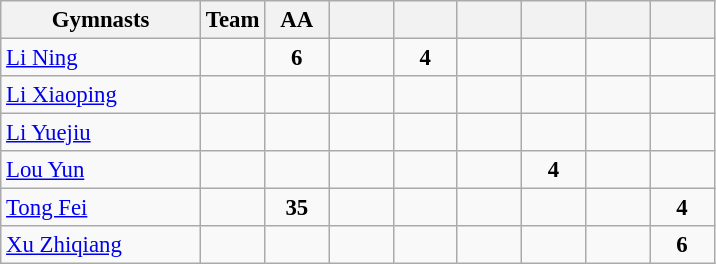<table class="wikitable sortable collapsible autocollapse plainrowheaders" style="text-align:center; font-size:95%;">
<tr>
<th width=28% class=unsortable>Gymnasts</th>
<th width=9% class=unsortable>Team</th>
<th width=9% class=unsortable>AA</th>
<th width=9% class=unsortable></th>
<th width=9% class=unsortable></th>
<th width=9% class=unsortable></th>
<th width=9% class=unsortable></th>
<th width=9% class=unsortable></th>
<th width=9% class=unsortable></th>
</tr>
<tr>
<td align=left><a href='#'>Li Ning</a></td>
<td></td>
<td><strong>6</strong></td>
<td></td>
<td><strong>4</strong></td>
<td></td>
<td></td>
<td></td>
<td></td>
</tr>
<tr>
<td align=left><a href='#'>Li Xiaoping</a></td>
<td></td>
<td></td>
<td></td>
<td></td>
<td></td>
<td></td>
<td></td>
<td></td>
</tr>
<tr>
<td align=left><a href='#'>Li Yuejiu</a></td>
<td></td>
<td></td>
<td></td>
<td></td>
<td></td>
<td></td>
<td></td>
<td></td>
</tr>
<tr>
<td align=left><a href='#'>Lou Yun</a></td>
<td></td>
<td></td>
<td></td>
<td></td>
<td></td>
<td><strong>4</strong></td>
<td></td>
<td></td>
</tr>
<tr>
<td align=left><a href='#'>Tong Fei</a></td>
<td></td>
<td><strong>35</strong></td>
<td></td>
<td></td>
<td></td>
<td></td>
<td></td>
<td><strong>4</strong></td>
</tr>
<tr>
<td align=left><a href='#'>Xu Zhiqiang</a></td>
<td></td>
<td></td>
<td></td>
<td></td>
<td></td>
<td></td>
<td></td>
<td><strong>6</strong></td>
</tr>
</table>
